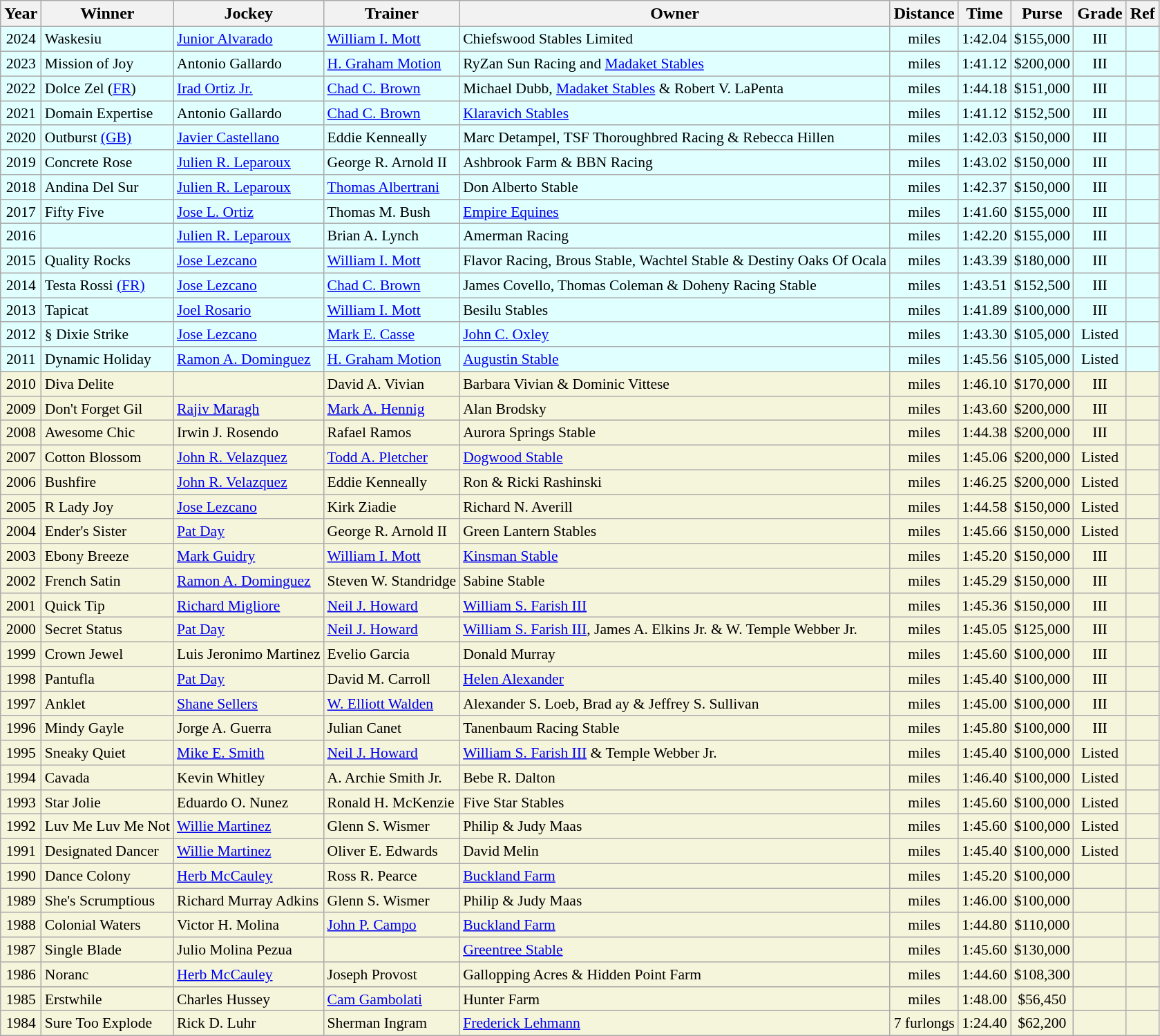<table class="wikitable sortable">
<tr>
<th>Year</th>
<th>Winner</th>
<th>Jockey</th>
<th>Trainer</th>
<th>Owner</th>
<th>Distance</th>
<th>Time</th>
<th>Purse</th>
<th>Grade</th>
<th>Ref</th>
</tr>
<tr style="font-size:90%; background-color:lightcyan">
<td align=center>2024</td>
<td>Waskesiu</td>
<td><a href='#'>Junior Alvarado</a></td>
<td><a href='#'>William I. Mott</a></td>
<td>Chiefswood Stables Limited</td>
<td align=center> miles</td>
<td align=center>1:42.04</td>
<td align=center>$155,000</td>
<td align=center>III</td>
<td></td>
</tr>
<tr style="font-size:90%; background-color:lightcyan">
<td align=center>2023</td>
<td>Mission of Joy</td>
<td>Antonio Gallardo</td>
<td><a href='#'>H. Graham Motion</a></td>
<td>RyZan Sun Racing and <a href='#'>Madaket Stables</a></td>
<td align=center> miles</td>
<td align=center>1:41.12</td>
<td align=center>$200,000</td>
<td align=center>III</td>
<td></td>
</tr>
<tr style="font-size:90%; background-color:lightcyan">
<td align=center>2022</td>
<td>Dolce Zel (<a href='#'>FR</a>)</td>
<td><a href='#'>Irad Ortiz Jr.</a></td>
<td><a href='#'>Chad C. Brown</a></td>
<td>Michael Dubb, <a href='#'>Madaket Stables</a> & Robert V. LaPenta</td>
<td align=center> miles</td>
<td align=center>1:44.18</td>
<td align=center>$151,000</td>
<td align=center>III</td>
<td></td>
</tr>
<tr style="font-size:90%; background-color:lightcyan">
<td align=center>2021</td>
<td>Domain Expertise</td>
<td>Antonio Gallardo</td>
<td><a href='#'>Chad C. Brown</a></td>
<td><a href='#'>Klaravich Stables</a></td>
<td align=center> miles</td>
<td align=center>1:41.12</td>
<td align=center>$152,500</td>
<td align=center>III</td>
<td></td>
</tr>
<tr style="font-size:90%; background-color:lightcyan">
<td align=center>2020</td>
<td>Outburst <a href='#'>(GB)</a></td>
<td><a href='#'>Javier Castellano</a></td>
<td>Eddie Kenneally</td>
<td>Marc Detampel, TSF Thoroughbred Racing & Rebecca Hillen</td>
<td align=center> miles</td>
<td align=center>1:42.03</td>
<td align=center>$150,000</td>
<td align=center>III</td>
<td></td>
</tr>
<tr style="font-size:90%; background-color:lightcyan">
<td align=center>2019</td>
<td>Concrete Rose</td>
<td><a href='#'>Julien R. Leparoux</a></td>
<td>George R. Arnold II</td>
<td>Ashbrook Farm & BBN Racing</td>
<td align=center> miles</td>
<td align=center>1:43.02</td>
<td align=center>$150,000</td>
<td align=center>III</td>
<td></td>
</tr>
<tr style="font-size:90%; background-color:lightcyan">
<td align=center>2018</td>
<td>Andina Del Sur</td>
<td><a href='#'>Julien R. Leparoux</a></td>
<td><a href='#'>Thomas Albertrani</a></td>
<td>Don Alberto Stable</td>
<td align=center> miles</td>
<td align=center>1:42.37</td>
<td align=center>$150,000</td>
<td align=center>III</td>
<td></td>
</tr>
<tr style="font-size:90%; background-color:lightcyan">
<td align=center>2017</td>
<td>Fifty Five</td>
<td><a href='#'>Jose L. Ortiz</a></td>
<td>Thomas M. Bush</td>
<td><a href='#'>Empire Equines</a></td>
<td align=center> miles</td>
<td align=center>1:41.60</td>
<td align=center>$155,000</td>
<td align=center>III</td>
<td></td>
</tr>
<tr style="font-size:90%; background-color:lightcyan">
<td align=center>2016</td>
<td></td>
<td><a href='#'>Julien R. Leparoux</a></td>
<td>Brian A. Lynch</td>
<td>Amerman Racing</td>
<td align=center> miles</td>
<td align=center>1:42.20</td>
<td align=center>$155,000</td>
<td align=center>III</td>
<td></td>
</tr>
<tr style="font-size:90%; background-color:lightcyan">
<td align=center>2015</td>
<td>Quality Rocks</td>
<td><a href='#'>Jose Lezcano</a></td>
<td><a href='#'>William I. Mott</a></td>
<td>Flavor Racing, Brous Stable, Wachtel Stable & Destiny Oaks Of Ocala</td>
<td align=center> miles</td>
<td align=center>1:43.39</td>
<td align=center>$180,000</td>
<td align=center>III</td>
<td></td>
</tr>
<tr style="font-size:90%; background-color:lightcyan">
<td align=center>2014</td>
<td>Testa Rossi <a href='#'>(FR)</a></td>
<td><a href='#'>Jose Lezcano</a></td>
<td><a href='#'>Chad C. Brown</a></td>
<td>James Covello, Thomas Coleman & Doheny Racing Stable</td>
<td align=center> miles</td>
<td align=center>1:43.51</td>
<td align=center>$152,500</td>
<td align=center>III</td>
<td></td>
</tr>
<tr style="font-size:90%; background-color:lightcyan">
<td align=center>2013</td>
<td>Tapicat</td>
<td><a href='#'>Joel Rosario</a></td>
<td><a href='#'>William I. Mott</a></td>
<td>Besilu Stables</td>
<td align=center> miles</td>
<td align=center>1:41.89</td>
<td align=center>$100,000</td>
<td align=center>III</td>
<td></td>
</tr>
<tr style="font-size:90%; background-color:lightcyan">
<td align=center>2012</td>
<td>§ Dixie Strike</td>
<td><a href='#'>Jose Lezcano</a></td>
<td><a href='#'>Mark E. Casse</a></td>
<td><a href='#'>John C. Oxley</a></td>
<td align=center> miles</td>
<td align=center>1:43.30</td>
<td align=center>$105,000</td>
<td align=center>Listed</td>
<td></td>
</tr>
<tr style="font-size:90%; background-color:lightcyan">
<td align=center>2011</td>
<td>Dynamic Holiday</td>
<td><a href='#'>Ramon A. Dominguez</a></td>
<td><a href='#'>H. Graham Motion</a></td>
<td><a href='#'>Augustin Stable</a></td>
<td align=center> miles</td>
<td align=center>1:45.56</td>
<td align=center>$105,000</td>
<td align=center>Listed</td>
<td></td>
</tr>
<tr style="font-size:90%; background-color:beige">
<td align=center>2010</td>
<td>Diva Delite</td>
<td></td>
<td>David A. Vivian</td>
<td>Barbara Vivian & Dominic Vittese</td>
<td align=center> miles</td>
<td align=center>1:46.10</td>
<td align=center>$170,000</td>
<td align=center>III</td>
<td></td>
</tr>
<tr style="font-size:90%; background-color:beige">
<td align=center>2009</td>
<td>Don't Forget Gil</td>
<td><a href='#'>Rajiv Maragh</a></td>
<td><a href='#'>Mark A. Hennig</a></td>
<td>Alan Brodsky</td>
<td align=center> miles</td>
<td align=center>1:43.60</td>
<td align=center>$200,000</td>
<td align=center>III</td>
<td></td>
</tr>
<tr style="font-size:90%; background-color:beige">
<td align=center>2008</td>
<td>Awesome Chic</td>
<td>Irwin J. Rosendo</td>
<td>Rafael Ramos</td>
<td>Aurora Springs Stable</td>
<td align=center> miles</td>
<td align=center>1:44.38</td>
<td align=center>$200,000</td>
<td align=center>III</td>
<td></td>
</tr>
<tr style="font-size:90%; background-color:beige">
<td align=center>2007</td>
<td>Cotton Blossom</td>
<td><a href='#'>John R. Velazquez</a></td>
<td><a href='#'>Todd A. Pletcher</a></td>
<td><a href='#'>Dogwood Stable</a></td>
<td align=center> miles</td>
<td align=center>1:45.06</td>
<td align=center>$200,000</td>
<td align=center>Listed</td>
<td></td>
</tr>
<tr style="font-size:90%; background-color:beige">
<td align=center>2006</td>
<td>Bushfire</td>
<td><a href='#'>John R. Velazquez</a></td>
<td>Eddie Kenneally</td>
<td>Ron & Ricki Rashinski</td>
<td align=center> miles</td>
<td align=center>1:46.25</td>
<td align=center>$200,000</td>
<td align=center>Listed</td>
<td></td>
</tr>
<tr style="font-size:90%; background-color:beige">
<td align=center>2005</td>
<td>R Lady Joy</td>
<td><a href='#'>Jose Lezcano</a></td>
<td>Kirk Ziadie</td>
<td>Richard N. Averill</td>
<td align=center> miles</td>
<td align=center>1:44.58</td>
<td align=center>$150,000</td>
<td align=center>Listed</td>
<td></td>
</tr>
<tr style="font-size:90%; background-color:beige">
<td align=center>2004</td>
<td>Ender's Sister</td>
<td><a href='#'>Pat Day</a></td>
<td>George R. Arnold II</td>
<td>Green Lantern Stables</td>
<td align=center> miles</td>
<td align=center>1:45.66</td>
<td align=center>$150,000</td>
<td align=center>Listed</td>
<td></td>
</tr>
<tr style="font-size:90%; background-color:beige">
<td align=center>2003</td>
<td>Ebony Breeze</td>
<td><a href='#'>Mark Guidry</a></td>
<td><a href='#'>William I. Mott</a></td>
<td><a href='#'>Kinsman Stable</a></td>
<td align=center> miles</td>
<td align=center>1:45.20</td>
<td align=center>$150,000</td>
<td align=center>III</td>
<td></td>
</tr>
<tr style="font-size:90%; background-color:beige">
<td align=center>2002</td>
<td>French Satin</td>
<td><a href='#'>Ramon A. Dominguez</a></td>
<td>Steven W. Standridge</td>
<td>Sabine Stable</td>
<td align=center> miles</td>
<td align=center>1:45.29</td>
<td align=center>$150,000</td>
<td align=center>III</td>
<td></td>
</tr>
<tr style="font-size:90%; background-color:beige">
<td align=center>2001</td>
<td>Quick Tip</td>
<td><a href='#'>Richard Migliore</a></td>
<td><a href='#'>Neil J. Howard</a></td>
<td><a href='#'>William S. Farish III</a></td>
<td align=center> miles</td>
<td align=center>1:45.36</td>
<td align=center>$150,000</td>
<td align=center>III</td>
<td></td>
</tr>
<tr style="font-size:90%; background-color:beige">
<td align=center>2000</td>
<td>Secret Status</td>
<td><a href='#'>Pat Day</a></td>
<td><a href='#'>Neil J. Howard</a></td>
<td><a href='#'>William S. Farish III</a>, James A. Elkins Jr. & W. Temple Webber Jr.</td>
<td align=center> miles</td>
<td align=center>1:45.05</td>
<td align=center>$125,000</td>
<td align=center>III</td>
<td></td>
</tr>
<tr style="font-size:90%; background-color:beige">
<td align=center>1999</td>
<td>Crown Jewel</td>
<td>Luis Jeronimo Martinez</td>
<td>Evelio Garcia</td>
<td>Donald Murray</td>
<td align=center> miles</td>
<td align=center>1:45.60</td>
<td align=center>$100,000</td>
<td align=center>III</td>
<td></td>
</tr>
<tr style="font-size:90%; background-color:beige">
<td align=center>1998</td>
<td>Pantufla</td>
<td><a href='#'>Pat Day</a></td>
<td>David M. Carroll</td>
<td><a href='#'>Helen Alexander</a></td>
<td align=center> miles</td>
<td align=center>1:45.40</td>
<td align=center>$100,000</td>
<td align=center>III</td>
<td></td>
</tr>
<tr style="font-size:90%; background-color:beige">
<td align=center>1997</td>
<td>Anklet</td>
<td><a href='#'>Shane Sellers</a></td>
<td><a href='#'>W. Elliott Walden</a></td>
<td>Alexander S. Loeb, Brad  ay & Jeffrey S. Sullivan</td>
<td align=center> miles</td>
<td align=center>1:45.00</td>
<td align=center>$100,000</td>
<td align=center>III</td>
<td></td>
</tr>
<tr style="font-size:90%; background-color:beige">
<td align=center>1996</td>
<td>Mindy Gayle</td>
<td>Jorge A. Guerra</td>
<td>Julian Canet</td>
<td>Tanenbaum Racing Stable</td>
<td align=center> miles</td>
<td align=center>1:45.80</td>
<td align=center>$100,000</td>
<td align=center>III</td>
<td></td>
</tr>
<tr style="font-size:90%; background-color:beige">
<td align=center>1995</td>
<td>Sneaky Quiet</td>
<td><a href='#'>Mike E. Smith</a></td>
<td><a href='#'>Neil J. Howard</a></td>
<td><a href='#'>William S. Farish III</a> & Temple Webber Jr.</td>
<td align=center> miles</td>
<td align=center>1:45.40</td>
<td align=center>$100,000</td>
<td align=center>Listed</td>
<td></td>
</tr>
<tr style="font-size:90%; background-color:beige">
<td align=center>1994</td>
<td>Cavada</td>
<td>Kevin Whitley</td>
<td>A. Archie Smith Jr.</td>
<td>Bebe R. Dalton</td>
<td align=center> miles</td>
<td align=center>1:46.40</td>
<td align=center>$100,000</td>
<td align=center>Listed</td>
<td></td>
</tr>
<tr style="font-size:90%; background-color:beige">
<td align=center>1993</td>
<td>Star Jolie</td>
<td>Eduardo O. Nunez</td>
<td>Ronald H. McKenzie</td>
<td>Five Star Stables</td>
<td align=center> miles</td>
<td align=center>1:45.60</td>
<td align=center>$100,000</td>
<td align=center>Listed</td>
<td></td>
</tr>
<tr style="font-size:90%; background-color:beige">
<td align=center>1992</td>
<td>Luv Me Luv Me Not</td>
<td><a href='#'>Willie Martinez</a></td>
<td>Glenn S. Wismer</td>
<td>Philip & Judy Maas</td>
<td align=center> miles</td>
<td align=center>1:45.60</td>
<td align=center>$100,000</td>
<td align=center>Listed</td>
<td></td>
</tr>
<tr style="font-size:90%; background-color:beige">
<td align=center>1991</td>
<td>Designated Dancer</td>
<td><a href='#'>Willie Martinez</a></td>
<td>Oliver E. Edwards</td>
<td>David Melin</td>
<td align=center> miles</td>
<td align=center>1:45.40</td>
<td align=center>$100,000</td>
<td align=center>Listed</td>
<td></td>
</tr>
<tr style="font-size:90%; background-color:beige">
<td align=center>1990</td>
<td>Dance Colony</td>
<td><a href='#'>Herb McCauley</a></td>
<td>Ross R. Pearce</td>
<td><a href='#'>Buckland Farm</a></td>
<td align=center> miles</td>
<td align=center>1:45.20</td>
<td align=center>$100,000</td>
<td align=center></td>
<td></td>
</tr>
<tr style="font-size:90%; background-color:beige">
<td align=center>1989</td>
<td>She's Scrumptious</td>
<td>Richard Murray Adkins</td>
<td>Glenn S. Wismer</td>
<td>Philip & Judy Maas</td>
<td align=center> miles</td>
<td align=center>1:46.00</td>
<td align=center>$100,000</td>
<td align=center></td>
<td></td>
</tr>
<tr style="font-size:90%; background-color:beige">
<td align=center>1988</td>
<td>Colonial Waters</td>
<td>Victor H. Molina</td>
<td><a href='#'>John P. Campo</a></td>
<td><a href='#'>Buckland Farm</a></td>
<td align=center> miles</td>
<td align=center>1:44.80</td>
<td align=center>$110,000</td>
<td align=center></td>
<td></td>
</tr>
<tr style="font-size:90%; background-color:beige">
<td align=center>1987</td>
<td>Single Blade</td>
<td>Julio Molina Pezua</td>
<td></td>
<td><a href='#'>Greentree Stable</a></td>
<td align=center> miles</td>
<td align=center>1:45.60</td>
<td align=center>$130,000</td>
<td align=center></td>
<td></td>
</tr>
<tr style="font-size:90%; background-color:beige">
<td align=center>1986</td>
<td>Noranc</td>
<td><a href='#'>Herb McCauley</a></td>
<td>Joseph Provost</td>
<td>Gallopping Acres & Hidden Point Farm</td>
<td align=center> miles</td>
<td align=center>1:44.60</td>
<td align=center>$108,300</td>
<td align=center></td>
<td></td>
</tr>
<tr style="font-size:90%; background-color:beige">
<td align=center>1985</td>
<td>Erstwhile</td>
<td>Charles Hussey</td>
<td><a href='#'>Cam Gambolati</a></td>
<td>Hunter Farm</td>
<td align=center> miles</td>
<td align=center>1:48.00</td>
<td align=center>$56,450</td>
<td align=center></td>
<td></td>
</tr>
<tr style="font-size:90%; background-color:beige">
<td align=center>1984</td>
<td>Sure Too Explode</td>
<td>Rick D. Luhr</td>
<td>Sherman Ingram</td>
<td><a href='#'>Frederick Lehmann</a></td>
<td align=center>7 furlongs</td>
<td align=center>1:24.40</td>
<td align=center>$62,200</td>
<td align=center></td>
<td></td>
</tr>
</table>
